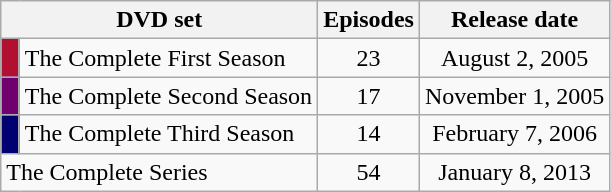<table class="wikitable" style="text-align:center">
<tr>
<th colspan=2>DVD set</th>
<th>Episodes</th>
<th>Release date</th>
</tr>
<tr>
<td style="width:5px; background:#B11030"></td>
<td align="left">The Complete First Season</td>
<td>23</td>
<td>August 2, 2005</td>
</tr>
<tr>
<td bgcolor="700070"></td>
<td align="left">The Complete Second Season</td>
<td>17</td>
<td>November 1, 2005</td>
</tr>
<tr>
<td bgcolor="000070"></td>
<td align="left">The Complete Third Season</td>
<td>14</td>
<td>February 7, 2006</td>
</tr>
<tr>
<td colspan=2 align="left">The Complete Series</td>
<td>54</td>
<td>January 8, 2013</td>
</tr>
</table>
